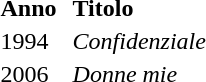<table style="border: 0px solid #a0a0aa; width: 45%; margin-left:8px;">
<tr>
<td width=1%><strong>Anno</strong></td>
<td width=42%><strong>Titolo</strong></td>
</tr>
<tr>
<td>1994</td>
<td><em>Confidenziale</em></td>
</tr>
<tr>
<td>2006</td>
<td><em>Donne mie</em></td>
</tr>
</table>
